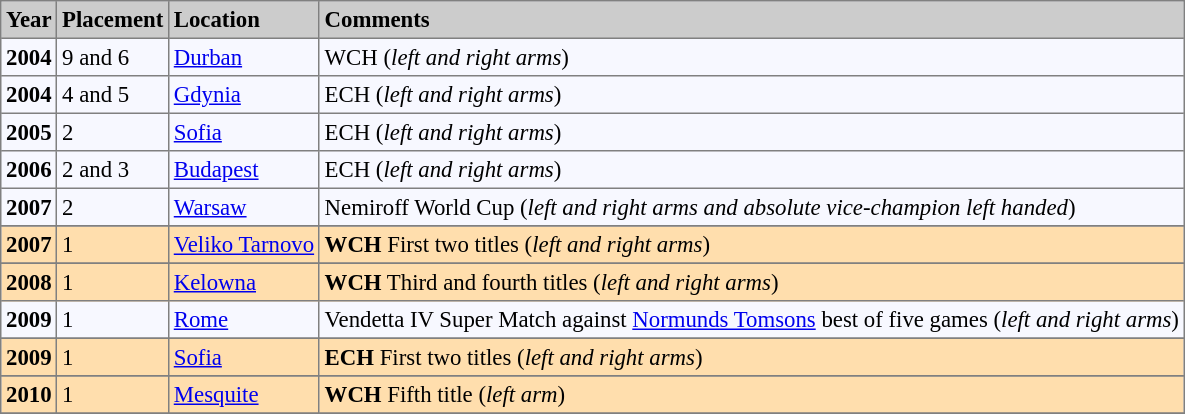<table bgcolor="#f7f8ff" cellpadding="3" cellspacing="0" border="1" style="font-size: 95%; border: gray solid 1px; border-collapse: collapse;">
<tr bgcolor="#CCCCCC">
<td><strong>Year</strong></td>
<td><strong>Placement</strong></td>
<td><strong>Location</strong></td>
<td><strong>Comments</strong></td>
</tr>
<tr>
<th>2004</th>
<td>9 and 6</td>
<td> <a href='#'>Durban</a></td>
<td>WCH (<em>left and right arms</em>)</td>
</tr>
<tr>
<th>2004</th>
<td>4 and 5</td>
<td> <a href='#'>Gdynia</a></td>
<td>ECH (<em>left and right arms</em>)</td>
</tr>
<tr>
<th>2005</th>
<td>2</td>
<td> <a href='#'>Sofia</a></td>
<td>ECH (<em>left and right arms</em>)</td>
</tr>
<tr>
<th>2006</th>
<td>2 and 3</td>
<td> <a href='#'>Budapest</a></td>
<td>ECH (<em>left and right arms</em>)</td>
</tr>
<tr>
<th>2007</th>
<td>2</td>
<td> <a href='#'>Warsaw</a></td>
<td>Nemiroff World Cup (<em>left and right arms and absolute vice-champion left handed</em>)</td>
</tr>
<tr>
</tr>
<tr bgcolor="#FFDEAD" 1>
<th>2007</th>
<td>1</td>
<td> <a href='#'>Veliko Tarnovo</a></td>
<td><strong>WCH</strong> First two titles (<em>left and right arms</em>)</td>
</tr>
<tr>
</tr>
<tr bgcolor="#FFDEAD" 1>
<th>2008</th>
<td>1</td>
<td> <a href='#'>Kelowna</a></td>
<td><strong>WCH</strong> Third and fourth titles (<em>left and right arms</em>)</td>
</tr>
<tr>
<th>2009</th>
<td>1</td>
<td> <a href='#'>Rome</a></td>
<td>Vendetta IV Super Match against <a href='#'>Normunds Tomsons</a> best of five games (<em>left and right arms</em>)</td>
</tr>
<tr>
</tr>
<tr bgcolor="#FFDEAD" 1>
<th>2009</th>
<td>1</td>
<td> <a href='#'>Sofia</a></td>
<td><strong>ECH</strong> First two titles (<em>left and right arms</em>)</td>
</tr>
<tr>
</tr>
<tr bgcolor="#FFDEAD" 1>
<th>2010</th>
<td>1</td>
<td> <a href='#'>Mesquite</a></td>
<td><strong>WCH</strong> Fifth title (<em>left arm</em>)</td>
</tr>
<tr>
</tr>
</table>
